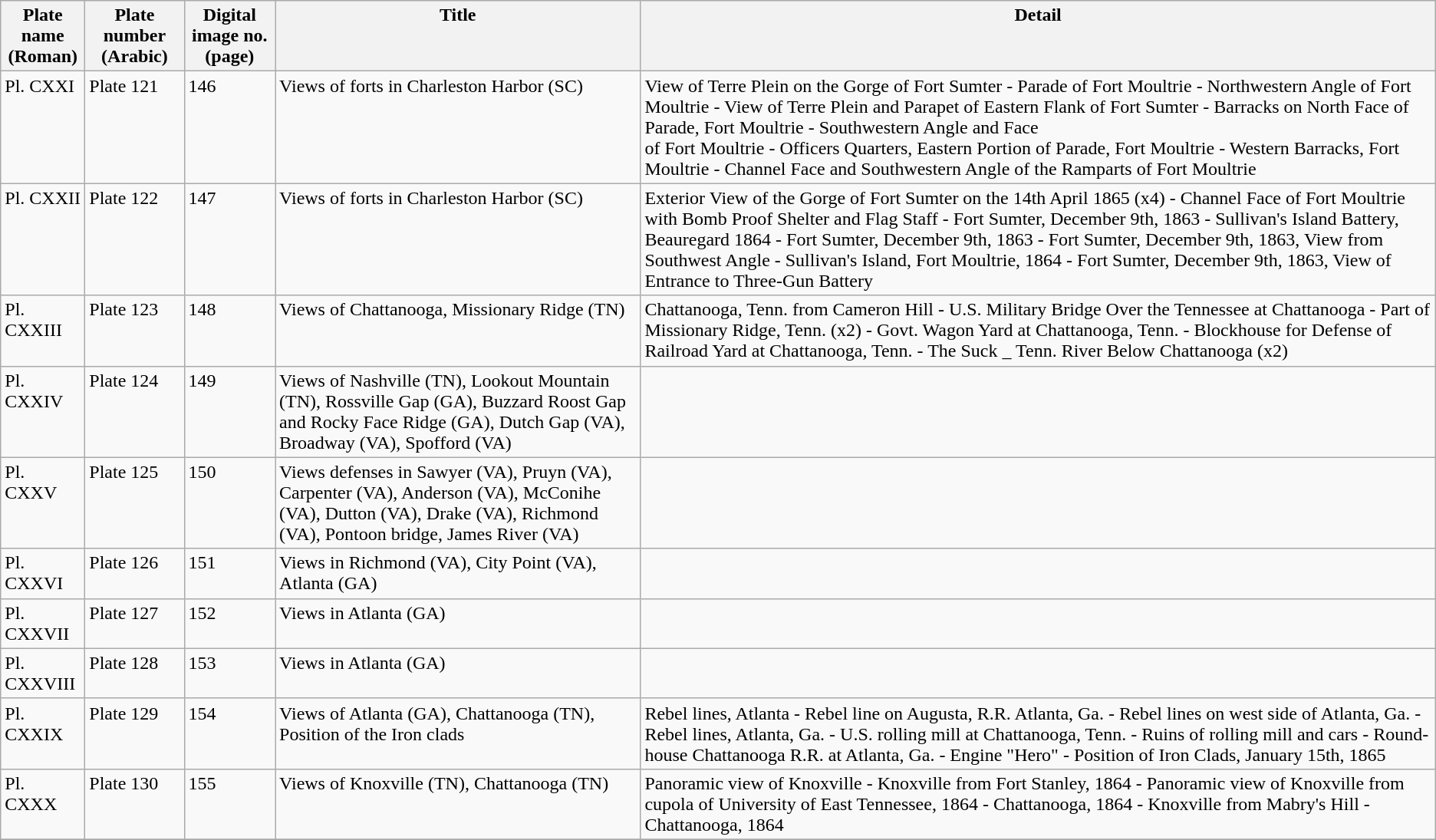<table class="wikitable">
<tr valign="top">
<th>Plate name<br>(Roman)</th>
<th>Plate number (Arabic)</th>
<th>Digital image no. (page)</th>
<th>Title</th>
<th>Detail</th>
</tr>
<tr valign="top">
<td>Pl. CXXI</td>
<td>Plate 121</td>
<td>146</td>
<td>Views of forts in Charleston Harbor (SC)</td>
<td>View of Terre Plein on the Gorge of Fort Sumter - Parade of Fort Moultrie - Northwestern Angle of Fort Moultrie - View of Terre Plein and Parapet of Eastern Flank of Fort Sumter - Barracks on North Face of Parade, Fort Moultrie - Southwestern Angle and Face<br>of Fort Moultrie - Officers Quarters, Eastern Portion of Parade, Fort Moultrie - Western Barracks, Fort Moultrie - Channel Face and Southwestern Angle of the Ramparts of Fort Moultrie</td>
</tr>
<tr valign="top">
<td>Pl. CXXII</td>
<td>Plate 122</td>
<td>147</td>
<td>Views of forts in Charleston Harbor (SC)</td>
<td>Exterior View of the Gorge of Fort Sumter on the 14th April 1865 (x4) - Channel Face of Fort Moultrie with Bomb Proof Shelter and Flag Staff - Fort Sumter, December 9th, 1863 - Sullivan's Island Battery, Beauregard 1864 - Fort Sumter, December 9th, 1863 - Fort Sumter, December 9th, 1863, View from Southwest Angle - Sullivan's Island, Fort Moultrie, 1864 - Fort Sumter, December 9th, 1863, View of Entrance to Three-Gun Battery</td>
</tr>
<tr valign="top">
<td>Pl. CXXIII</td>
<td>Plate 123</td>
<td>148</td>
<td>Views of Chattanooga, Missionary Ridge (TN)</td>
<td>Chattanooga, Tenn. from Cameron Hill - U.S. Military Bridge Over the Tennessee at Chattanooga - Part of Missionary Ridge, Tenn. (x2) - Govt. Wagon Yard at Chattanooga, Tenn. - Blockhouse for Defense of Railroad Yard at Chattanooga, Tenn. - The Suck _ Tenn. River Below Chattanooga (x2)</td>
</tr>
<tr valign="top">
<td>Pl. CXXIV</td>
<td>Plate 124</td>
<td>149</td>
<td>Views of Nashville (TN), Lookout Mountain (TN), Rossville Gap (GA), Buzzard Roost Gap and Rocky Face Ridge (GA), Dutch Gap (VA), Broadway (VA), Spofford (VA)</td>
<td></td>
</tr>
<tr valign="top">
<td>Pl. CXXV</td>
<td>Plate 125</td>
<td>150</td>
<td>Views defenses in Sawyer (VA), Pruyn (VA), Carpenter (VA), Anderson (VA), McConihe (VA), Dutton (VA), Drake (VA), Richmond (VA), Pontoon bridge, James River (VA)</td>
<td></td>
</tr>
<tr valign="top">
<td>Pl. CXXVI</td>
<td>Plate 126</td>
<td>151</td>
<td>Views in Richmond (VA), City Point (VA), Atlanta (GA)</td>
<td></td>
</tr>
<tr valign="top">
<td>Pl. CXXVII</td>
<td>Plate 127</td>
<td>152</td>
<td>Views in Atlanta (GA)</td>
<td></td>
</tr>
<tr valign="top">
<td>Pl. CXXVIII</td>
<td>Plate 128</td>
<td>153</td>
<td>Views in Atlanta (GA)</td>
<td></td>
</tr>
<tr valign="top">
<td>Pl. CXXIX</td>
<td>Plate 129</td>
<td>154</td>
<td>Views of Atlanta (GA), Chattanooga (TN), Position of the Iron clads</td>
<td>Rebel lines, Atlanta - Rebel line on Augusta, R.R. Atlanta, Ga. - Rebel lines on west side of Atlanta, Ga. - Rebel lines, Atlanta, Ga. - U.S. rolling mill at Chattanooga, Tenn. - Ruins of rolling mill and cars - Round-house Chattanooga R.R. at Atlanta, Ga. - Engine "Hero" - Position of Iron Clads, January 15th, 1865</td>
</tr>
<tr valign="top">
<td>Pl. CXXX</td>
<td>Plate 130</td>
<td>155</td>
<td>Views of Knoxville (TN), Chattanooga (TN)</td>
<td>Panoramic view of Knoxville - Knoxville from Fort Stanley, 1864 - Panoramic view of Knoxville from cupola of University of East Tennessee, 1864 - Chattanooga, 1864 - Knoxville from Mabry's Hill - Chattanooga, 1864</td>
</tr>
<tr>
</tr>
</table>
